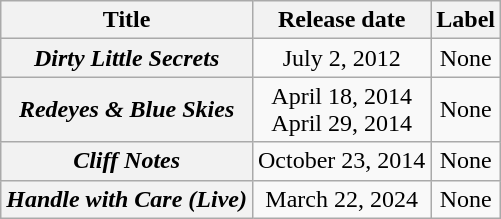<table class="wikitable plainrowheaders" style="text-align:center;">
<tr>
<th scope="col">Title</th>
<th scope="col">Release date</th>
<th scope="col">Label</th>
</tr>
<tr>
<th scope="row"><em>Dirty Little Secrets</em></th>
<td>July 2, 2012</td>
<td>None</td>
</tr>
<tr>
<th scope="row"><em>Redeyes & Blue Skies</em></th>
<td>April 18, 2014<br>April 29, 2014</td>
<td>None</td>
</tr>
<tr>
<th scope="row"><em>Cliff Notes</em></th>
<td>October 23, 2014</td>
<td>None</td>
</tr>
<tr>
<th scope="row"><em>Handle with Care (Live)</em></th>
<td>March 22, 2024</td>
<td>None</td>
</tr>
</table>
